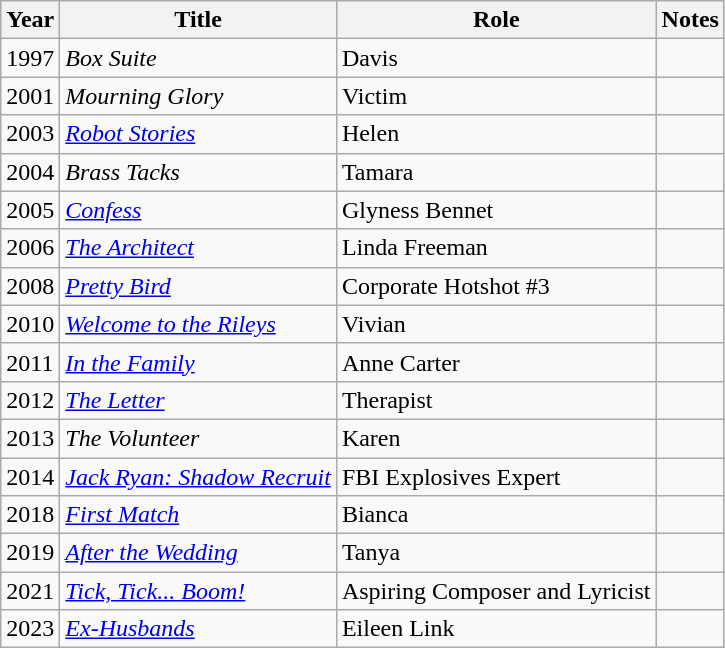<table class="wikitable sortable">
<tr>
<th>Year</th>
<th>Title</th>
<th>Role</th>
<th>Notes</th>
</tr>
<tr>
<td>1997</td>
<td><em>Box Suite</em></td>
<td>Davis</td>
<td></td>
</tr>
<tr>
<td>2001</td>
<td><em>Mourning Glory</em></td>
<td>Victim</td>
<td></td>
</tr>
<tr>
<td>2003</td>
<td><em><a href='#'>Robot Stories</a></em></td>
<td>Helen</td>
<td></td>
</tr>
<tr>
<td>2004</td>
<td><em>Brass Tacks</em></td>
<td>Tamara</td>
<td></td>
</tr>
<tr>
<td>2005</td>
<td><a href='#'><em>Confess</em></a></td>
<td>Glyness Bennet</td>
<td></td>
</tr>
<tr>
<td>2006</td>
<td><a href='#'><em>The Architect</em></a></td>
<td>Linda Freeman</td>
<td></td>
</tr>
<tr>
<td>2008</td>
<td><em><a href='#'>Pretty Bird</a></em></td>
<td>Corporate Hotshot #3</td>
<td></td>
</tr>
<tr>
<td>2010</td>
<td><em><a href='#'>Welcome to the Rileys</a></em></td>
<td>Vivian</td>
<td></td>
</tr>
<tr>
<td>2011</td>
<td><a href='#'><em>In the Family</em></a></td>
<td>Anne Carter</td>
<td></td>
</tr>
<tr>
<td>2012</td>
<td><a href='#'><em>The Letter</em></a></td>
<td>Therapist</td>
<td></td>
</tr>
<tr>
<td>2013</td>
<td><em>The Volunteer</em></td>
<td>Karen</td>
<td></td>
</tr>
<tr>
<td>2014</td>
<td><em><a href='#'>Jack Ryan: Shadow Recruit</a></em></td>
<td>FBI Explosives Expert</td>
<td></td>
</tr>
<tr>
<td>2018</td>
<td><em><a href='#'>First Match</a></em></td>
<td>Bianca</td>
<td></td>
</tr>
<tr>
<td>2019</td>
<td><a href='#'><em>After the Wedding</em></a></td>
<td>Tanya</td>
<td></td>
</tr>
<tr>
<td>2021</td>
<td><em><a href='#'>Tick, Tick... Boom!</a></em></td>
<td>Aspiring Composer and Lyricist</td>
<td></td>
</tr>
<tr>
<td>2023</td>
<td><em><a href='#'>Ex-Husbands</a></em></td>
<td>Eileen Link</td>
<td></td>
</tr>
</table>
